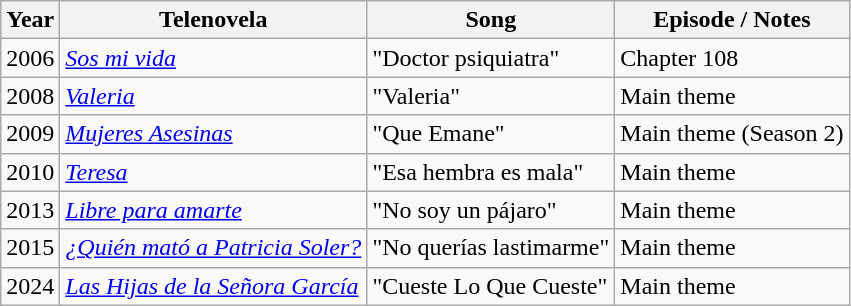<table class="wikitable sortable">
<tr>
<th>Year</th>
<th>Telenovela</th>
<th>Song</th>
<th>Episode / Notes</th>
</tr>
<tr>
<td>2006</td>
<td><em><a href='#'>Sos mi vida</a></em></td>
<td>"Doctor psiquiatra"</td>
<td>Chapter 108</td>
</tr>
<tr>
<td>2008</td>
<td><em><a href='#'>Valeria</a></em></td>
<td>"Valeria"</td>
<td>Main theme</td>
</tr>
<tr>
<td>2009</td>
<td><a href='#'><em>Mujeres Asesinas</em></a></td>
<td>"Que Emane"</td>
<td>Main theme (Season 2)</td>
</tr>
<tr>
<td>2010</td>
<td><em><a href='#'>Teresa</a></em></td>
<td>"Esa hembra es mala"</td>
<td>Main theme</td>
</tr>
<tr>
<td>2013</td>
<td><em><a href='#'>Libre para amarte</a></em></td>
<td>"No soy un pájaro"</td>
<td>Main theme</td>
</tr>
<tr>
<td>2015</td>
<td><em><a href='#'>¿Quién mató a Patricia Soler?</a></em></td>
<td>"No querías lastimarme"</td>
<td>Main theme</td>
</tr>
<tr>
<td>2024</td>
<td><a href='#'><em>Las Hijas de la Señora García</em></a></td>
<td>"Cueste Lo Que Cueste"</td>
<td>Main theme</td>
</tr>
</table>
